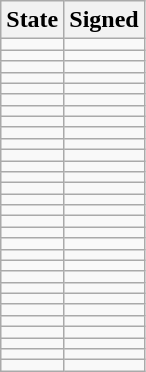<table class="wikitable sortable">
<tr>
<th>State</th>
<th>Signed</th>
</tr>
<tr>
<td></td>
<td></td>
</tr>
<tr>
<td></td>
<td></td>
</tr>
<tr>
<td></td>
<td></td>
</tr>
<tr>
<td></td>
<td></td>
</tr>
<tr>
<td></td>
<td></td>
</tr>
<tr>
<td></td>
<td></td>
</tr>
<tr>
<td></td>
<td></td>
</tr>
<tr>
<td></td>
<td></td>
</tr>
<tr>
<td></td>
<td></td>
</tr>
<tr>
<td></td>
<td></td>
</tr>
<tr>
<td></td>
<td></td>
</tr>
<tr>
<td></td>
<td></td>
</tr>
<tr>
<td></td>
<td></td>
</tr>
<tr>
<td></td>
<td></td>
</tr>
<tr>
<td></td>
<td></td>
</tr>
<tr>
<td></td>
<td></td>
</tr>
<tr>
<td></td>
<td></td>
</tr>
<tr>
<td></td>
<td></td>
</tr>
<tr>
<td></td>
<td></td>
</tr>
<tr>
<td></td>
<td></td>
</tr>
<tr>
<td></td>
<td></td>
</tr>
<tr>
<td></td>
<td></td>
</tr>
<tr>
<td></td>
<td></td>
</tr>
<tr>
<td></td>
<td></td>
</tr>
<tr>
<td></td>
<td></td>
</tr>
<tr>
<td></td>
<td></td>
</tr>
<tr>
<td></td>
<td></td>
</tr>
<tr>
<td></td>
<td></td>
</tr>
<tr>
<td></td>
<td></td>
</tr>
<tr>
<td></td>
<td></td>
</tr>
</table>
